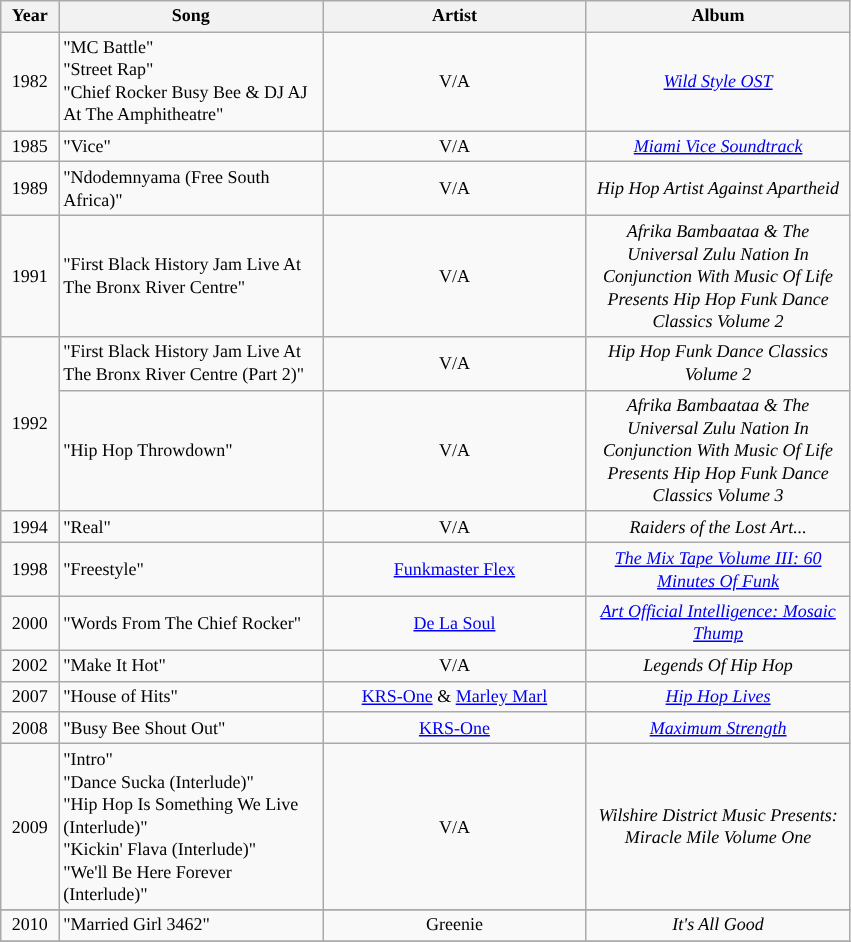<table class="wikitable" style="font-size: 9pt">
<tr>
<th width="33">Year</th>
<th width="170">Song</th>
<th width="170">Artist</th>
<th width="170">Album</th>
</tr>
<tr>
<td align="center">1982</td>
<td>"MC Battle" <br> "Street Rap" <br> "Chief Rocker Busy Bee & DJ AJ At The Amphitheatre"</td>
<td align="center">V/A</td>
<td align="center"><em><a href='#'>Wild Style OST</a></em></td>
</tr>
<tr>
<td align="center">1985</td>
<td>"Vice"</td>
<td align="center">V/A</td>
<td align="center"><em><a href='#'>Miami Vice Soundtrack</a></em></td>
</tr>
<tr>
<td align="center">1989</td>
<td>"Ndodemnyama (Free South Africa)"</td>
<td align="center">V/A</td>
<td align="center"><em>Hip Hop Artist Against Apartheid</em></td>
</tr>
<tr>
<td align="center">1991</td>
<td>"First Black History Jam Live At The Bronx River Centre"</td>
<td align="center">V/A</td>
<td align="center"><em>Afrika Bambaataa & The Universal Zulu Nation In Conjunction With Music Of Life Presents Hip Hop Funk Dance Classics Volume 2</em></td>
</tr>
<tr>
<td rowspan="2" align="center">1992</td>
<td>"First Black History Jam Live At The Bronx River Centre (Part 2)"</td>
<td align="center">V/A</td>
<td align="center"><em>Hip Hop Funk Dance Classics Volume 2</em></td>
</tr>
<tr>
<td>"Hip Hop Throwdown"</td>
<td align="center">V/A</td>
<td align="center"><em>Afrika Bambaataa & The Universal Zulu Nation In Conjunction With Music Of Life Presents Hip Hop Funk Dance Classics Volume 3</em></td>
</tr>
<tr>
<td align="center">1994</td>
<td>"Real"</td>
<td align="center">V/A</td>
<td align="center"><em>Raiders of the Lost Art...</em></td>
</tr>
<tr>
<td align="center">1998</td>
<td>"Freestyle"</td>
<td align="center"><a href='#'>Funkmaster Flex</a></td>
<td align="center"><em><a href='#'>The Mix Tape Volume III: 60 Minutes Of Funk</a></em></td>
</tr>
<tr>
<td align="center">2000</td>
<td>"Words From The Chief Rocker"</td>
<td align="center"><a href='#'>De La Soul</a></td>
<td align="center"><em><a href='#'>Art Official Intelligence: Mosaic Thump</a></em></td>
</tr>
<tr>
<td align="center">2002</td>
<td>"Make It Hot"</td>
<td align="center">V/A</td>
<td align="center"><em>Legends Of Hip Hop</em></td>
</tr>
<tr>
<td align="center">2007</td>
<td>"House of Hits"</td>
<td align="center"><a href='#'>KRS-One</a> & <a href='#'>Marley Marl</a></td>
<td align="center"><em><a href='#'>Hip Hop Lives</a></em></td>
</tr>
<tr>
<td align="center">2008</td>
<td>"Busy Bee Shout Out"</td>
<td align="center"><a href='#'>KRS-One</a></td>
<td align="center"><em><a href='#'>Maximum Strength</a></em></td>
</tr>
<tr>
<td align="center">2009</td>
<td>"Intro" <br> "Dance Sucka (Interlude)" <br> "Hip Hop Is Something We Live (Interlude)" <br> "Kickin' Flava (Interlude)" <br> "We'll Be Here Forever (Interlude)"</td>
<td align="center">V/A</td>
<td align="center"><em>Wilshire District Music Presents: Miracle Mile Volume One</em></td>
</tr>
<tr>
</tr>
<tr>
<td align="center">2010</td>
<td>"Married Girl 3462"</td>
<td align="center">Greenie</td>
<td align="center"><em>It's All Good</em></td>
</tr>
<tr>
</tr>
</table>
